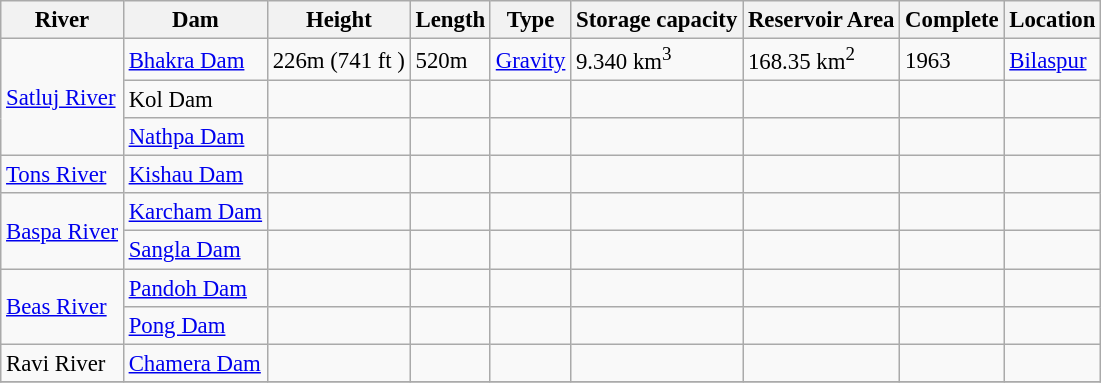<table class="wikitable sortable" style="font-size: 95%;">
<tr>
<th>River</th>
<th>Dam</th>
<th>Height</th>
<th>Length</th>
<th>Type</th>
<th>Storage capacity</th>
<th>Reservoir Area</th>
<th>Complete</th>
<th>Location</th>
</tr>
<tr>
<td rowspan="3"><a href='#'>Satluj River</a></td>
<td><a href='#'>Bhakra Dam</a></td>
<td>226m (741 ft )</td>
<td>520m</td>
<td><a href='#'>Gravity</a></td>
<td>9.340 km<sup>3</sup></td>
<td>168.35 km<sup>2</sup></td>
<td>1963</td>
<td><a href='#'>Bilaspur</a></td>
</tr>
<tr>
<td>Kol Dam</td>
<td></td>
<td></td>
<td></td>
<td></td>
<td></td>
<td></td>
<td></td>
</tr>
<tr>
<td><a href='#'>Nathpa Dam</a></td>
<td></td>
<td></td>
<td></td>
<td></td>
<td></td>
<td></td>
<td></td>
</tr>
<tr>
<td><a href='#'>Tons River</a></td>
<td><a href='#'>Kishau Dam</a></td>
<td></td>
<td></td>
<td></td>
<td></td>
<td></td>
<td></td>
<td></td>
</tr>
<tr>
<td rowspan="2"><a href='#'>Baspa River</a></td>
<td><a href='#'>Karcham Dam</a></td>
<td></td>
<td></td>
<td></td>
<td></td>
<td></td>
<td></td>
<td></td>
</tr>
<tr>
<td><a href='#'>Sangla Dam</a></td>
<td></td>
<td></td>
<td></td>
<td></td>
<td></td>
<td></td>
<td></td>
</tr>
<tr>
<td rowspan="2"><a href='#'>Beas River</a></td>
<td><a href='#'>Pandoh Dam</a></td>
<td></td>
<td></td>
<td></td>
<td></td>
<td></td>
<td></td>
<td></td>
</tr>
<tr>
<td><a href='#'>Pong Dam</a></td>
<td></td>
<td></td>
<td></td>
<td></td>
<td></td>
<td></td>
<td></td>
</tr>
<tr>
<td>Ravi River</td>
<td><a href='#'>Chamera Dam</a></td>
<td></td>
<td></td>
<td></td>
<td></td>
<td></td>
<td></td>
<td></td>
</tr>
<tr ||chamba||>
</tr>
</table>
